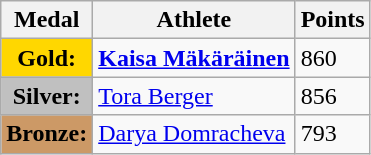<table class="wikitable">
<tr>
<th><strong>Medal</strong></th>
<th><strong>Athlete</strong></th>
<th><strong>Points</strong></th>
</tr>
<tr>
<td style="text-align:center;background-color:gold;"><strong>Gold:</strong></td>
<td> <strong><a href='#'>Kaisa Mäkäräinen</a></strong></td>
<td>860</td>
</tr>
<tr>
<td style="text-align:center;background-color:silver;"><strong>Silver:</strong></td>
<td> <a href='#'>Tora Berger</a></td>
<td>856</td>
</tr>
<tr>
<td style="text-align:center;background-color:#CC9966;"><strong>Bronze:</strong></td>
<td> <a href='#'>Darya Domracheva</a></td>
<td>793</td>
</tr>
</table>
